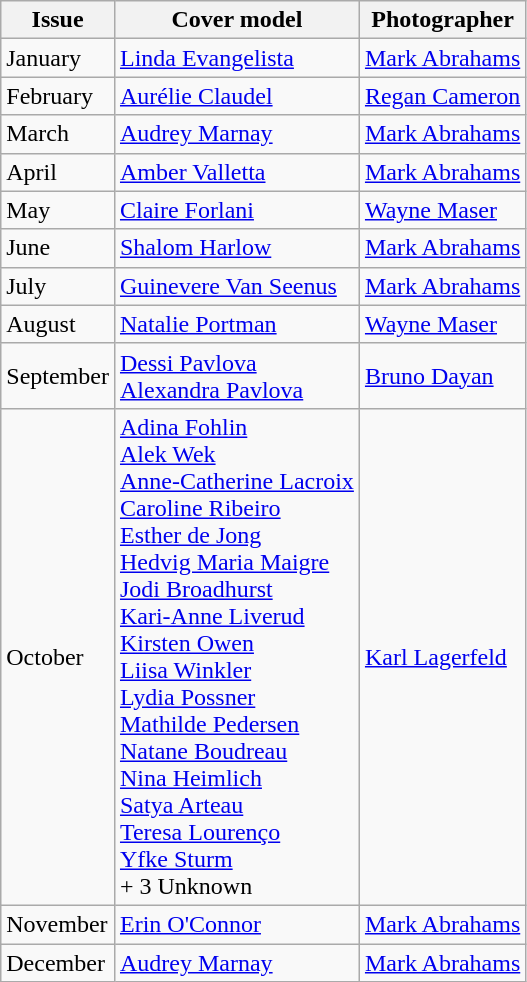<table class="sortable wikitable">
<tr>
<th>Issue</th>
<th>Cover model</th>
<th>Photographer</th>
</tr>
<tr>
<td>January</td>
<td><a href='#'>Linda Evangelista</a></td>
<td><a href='#'>Mark Abrahams</a></td>
</tr>
<tr>
<td>February</td>
<td><a href='#'>Aurélie Claudel</a></td>
<td><a href='#'>Regan Cameron</a></td>
</tr>
<tr>
<td>March</td>
<td><a href='#'>Audrey Marnay</a></td>
<td><a href='#'>Mark Abrahams</a></td>
</tr>
<tr>
<td>April</td>
<td><a href='#'>Amber Valletta</a></td>
<td><a href='#'>Mark Abrahams</a></td>
</tr>
<tr>
<td>May</td>
<td><a href='#'>Claire Forlani</a></td>
<td><a href='#'>Wayne Maser</a></td>
</tr>
<tr>
<td>June</td>
<td><a href='#'>Shalom Harlow</a></td>
<td><a href='#'>Mark Abrahams</a></td>
</tr>
<tr>
<td>July</td>
<td><a href='#'>Guinevere Van Seenus</a></td>
<td><a href='#'>Mark Abrahams</a></td>
</tr>
<tr>
<td>August</td>
<td><a href='#'>Natalie Portman</a></td>
<td><a href='#'>Wayne Maser</a></td>
</tr>
<tr>
<td>September</td>
<td><a href='#'>Dessi Pavlova</a><br><a href='#'>Alexandra Pavlova</a></td>
<td><a href='#'>Bruno Dayan</a></td>
</tr>
<tr>
<td>October</td>
<td><a href='#'>Adina Fohlin</a><br><a href='#'>Alek Wek</a><br><a href='#'>Anne-Catherine Lacroix</a><br><a href='#'>Caroline Ribeiro</a><br><a href='#'>Esther de Jong</a><br><a href='#'>Hedvig Maria Maigre</a><br><a href='#'>Jodi Broadhurst</a><br><a href='#'>Kari-Anne Liverud</a><br><a href='#'>Kirsten Owen</a><br><a href='#'>Liisa Winkler</a><br><a href='#'>Lydia Possner</a><br><a href='#'>Mathilde Pedersen</a><br><a href='#'>Natane Boudreau</a><br><a href='#'>Nina Heimlich</a><br><a href='#'>Satya Arteau</a><br><a href='#'>Teresa Lourenço</a><br><a href='#'>Yfke Sturm</a><br>+ 3 Unknown</td>
<td><a href='#'>Karl Lagerfeld</a></td>
</tr>
<tr>
<td>November</td>
<td><a href='#'>Erin O'Connor</a></td>
<td><a href='#'>Mark Abrahams</a></td>
</tr>
<tr>
<td>December</td>
<td><a href='#'>Audrey Marnay</a></td>
<td><a href='#'>Mark Abrahams</a></td>
</tr>
</table>
